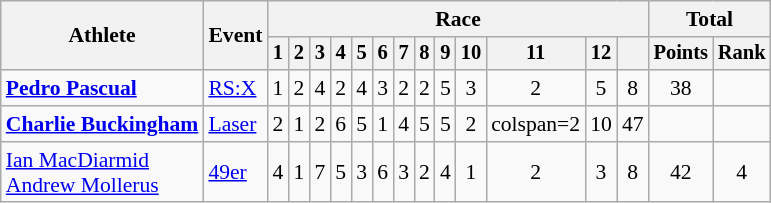<table class=wikitable style=font-size:90%;text-align:center>
<tr>
<th rowspan=2>Athlete</th>
<th rowspan=2>Event</th>
<th colspan=13>Race</th>
<th colspan=2>Total</th>
</tr>
<tr style=font-size:95%>
<th>1</th>
<th>2</th>
<th>3</th>
<th>4</th>
<th>5</th>
<th>6</th>
<th>7</th>
<th>8</th>
<th>9</th>
<th>10</th>
<th>11</th>
<th>12</th>
<th></th>
<th>Points</th>
<th>Rank</th>
</tr>
<tr>
<td align=left><strong><a href='#'>Pedro Pascual</a></strong></td>
<td align=left><a href='#'>RS:X</a></td>
<td>1</td>
<td>2</td>
<td>4</td>
<td>2</td>
<td>4</td>
<td>3</td>
<td>2</td>
<td>2</td>
<td>5</td>
<td>3</td>
<td>2</td>
<td>5</td>
<td>8</td>
<td>38</td>
<td></td>
</tr>
<tr>
<td align=left><strong><a href='#'>Charlie Buckingham</a></strong></td>
<td align=left><a href='#'>Laser</a></td>
<td>2</td>
<td>1</td>
<td>2</td>
<td>6</td>
<td>5</td>
<td>1</td>
<td>4</td>
<td>5</td>
<td>5</td>
<td>2</td>
<td>colspan=2 </td>
<td>10</td>
<td>47</td>
<td></td>
</tr>
<tr>
<td align=left><a href='#'>Ian MacDiarmid</a><br><a href='#'>Andrew Mollerus</a></td>
<td align=left><a href='#'>49er</a></td>
<td>4</td>
<td>1</td>
<td>7</td>
<td>5</td>
<td>3</td>
<td>6</td>
<td>3</td>
<td>2</td>
<td>4</td>
<td>1</td>
<td>2</td>
<td>3</td>
<td>8</td>
<td>42</td>
<td>4</td>
</tr>
</table>
